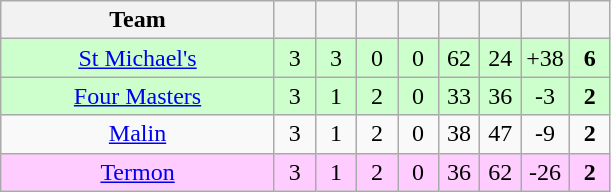<table class="wikitable" style="text-align:center">
<tr>
<th style="width:175px;">Team</th>
<th width="20"></th>
<th width="20"></th>
<th width="20"></th>
<th width="20"></th>
<th width="20"></th>
<th width="20"></th>
<th width="20"></th>
<th width="20"></th>
</tr>
<tr style="background:#cfc;">
<td><a href='#'>St Michael's</a></td>
<td>3</td>
<td>3</td>
<td>0</td>
<td>0</td>
<td>62</td>
<td>24</td>
<td>+38</td>
<td><strong>6</strong></td>
</tr>
<tr style="background:#cfc;">
<td><a href='#'>Four Masters</a></td>
<td>3</td>
<td>1</td>
<td>2</td>
<td>0</td>
<td>33</td>
<td>36</td>
<td>-3</td>
<td><strong>2</strong></td>
</tr>
<tr>
<td><a href='#'>Malin</a></td>
<td>3</td>
<td>1</td>
<td>2</td>
<td>0</td>
<td>38</td>
<td>47</td>
<td>-9</td>
<td><strong>2</strong></td>
</tr>
<tr style="background:#fcf;">
<td><a href='#'>Termon</a></td>
<td>3</td>
<td>1</td>
<td>2</td>
<td>0</td>
<td>36</td>
<td>62</td>
<td>-26</td>
<td><strong>2</strong></td>
</tr>
</table>
